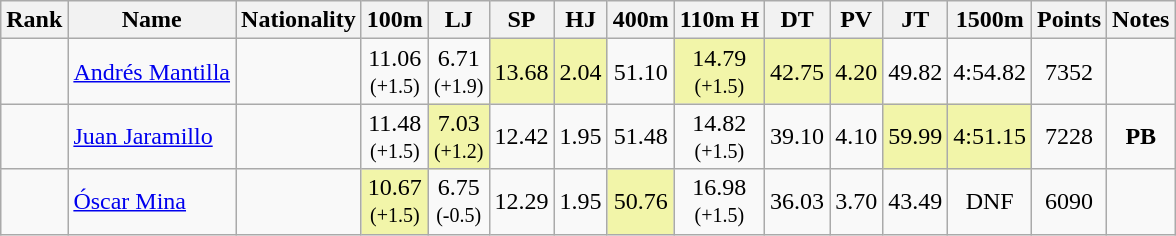<table class="wikitable sortable" style="text-align:center">
<tr>
<th>Rank</th>
<th>Name</th>
<th>Nationality</th>
<th>100m</th>
<th>LJ</th>
<th>SP</th>
<th>HJ</th>
<th>400m</th>
<th>110m H</th>
<th>DT</th>
<th>PV</th>
<th>JT</th>
<th>1500m</th>
<th>Points</th>
<th>Notes</th>
</tr>
<tr>
<td></td>
<td align=left><a href='#'>Andrés Mantilla</a></td>
<td align=left></td>
<td>11.06<br><small>(+1.5)</small></td>
<td>6.71<br><small>(+1.9)</small></td>
<td bgcolor=#F2F5A9>13.68<br></td>
<td bgcolor=#F2F5A9>2.04<br></td>
<td>51.10<br></td>
<td bgcolor=#F2F5A9>14.79<br><small>(+1.5)</small></td>
<td bgcolor=#F2F5A9>42.75<br></td>
<td bgcolor=#F2F5A9>4.20<br></td>
<td>49.82<br></td>
<td>4:54.82<br></td>
<td>7352</td>
<td></td>
</tr>
<tr>
<td></td>
<td align=left><a href='#'>Juan Jaramillo</a></td>
<td align=left></td>
<td>11.48<br><small>(+1.5)</small></td>
<td bgcolor=#F2F5A9>7.03<br><small>(+1.2)</small></td>
<td>12.42<br></td>
<td>1.95<br></td>
<td>51.48<br></td>
<td>14.82<br><small>(+1.5)</small></td>
<td>39.10<br></td>
<td>4.10<br></td>
<td bgcolor=#F2F5A9>59.99<br></td>
<td bgcolor=#F2F5A9>4:51.15<br></td>
<td>7228</td>
<td><strong>PB</strong></td>
</tr>
<tr>
<td></td>
<td align=left><a href='#'>Óscar Mina</a></td>
<td align=left></td>
<td bgcolor=#F2F5A9>10.67<br><small>(+1.5)</small></td>
<td>6.75<br><small>(-0.5)</small></td>
<td>12.29<br></td>
<td>1.95<br></td>
<td bgcolor=#F2F5A9>50.76<br></td>
<td>16.98<br><small>(+1.5)</small></td>
<td>36.03<br></td>
<td>3.70<br></td>
<td>43.49<br></td>
<td>DNF<br></td>
<td>6090</td>
<td></td>
</tr>
</table>
